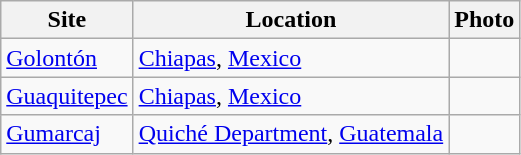<table class="wikitable sortable" align="left" style="margin: 1em auto 1em auto">
<tr>
<th>Site</th>
<th>Location</th>
<th>Photo</th>
</tr>
<tr>
<td><a href='#'>Golontón</a></td>
<td><a href='#'>Chiapas</a>, <a href='#'>Mexico</a></td>
<td></td>
</tr>
<tr>
<td><a href='#'>Guaquitepec</a></td>
<td><a href='#'>Chiapas</a>, <a href='#'>Mexico</a></td>
<td></td>
</tr>
<tr>
<td><a href='#'>Gumarcaj</a></td>
<td><a href='#'>Quiché Department</a>, <a href='#'>Guatemala</a></td>
<td></td>
</tr>
</table>
